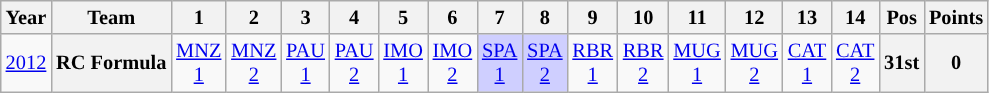<table class="wikitable" style="text-align:center; font-size:85%">
<tr>
<th>Year</th>
<th>Team</th>
<th>1</th>
<th>2</th>
<th>3</th>
<th>4</th>
<th>5</th>
<th>6</th>
<th>7</th>
<th>8</th>
<th>9</th>
<th>10</th>
<th>11</th>
<th>12</th>
<th>13</th>
<th>14</th>
<th>Pos</th>
<th>Points</th>
</tr>
<tr>
<td><a href='#'>2012</a></td>
<th nowrap>RC Formula</th>
<td style="background:#;"><a href='#'>MNZ<br>1</a></td>
<td style="background:#;"><a href='#'>MNZ<br>2</a></td>
<td style="background:#;"><a href='#'>PAU<br>1</a></td>
<td style="background:#;"><a href='#'>PAU<br>2</a></td>
<td style="background:#;"><a href='#'>IMO<br>1</a></td>
<td style="background:#;"><a href='#'>IMO<br>2</a></td>
<td style="background:#CFCFFF;"><a href='#'>SPA<br>1</a><br></td>
<td style="background:#CFCFFF;"><a href='#'>SPA<br>2</a><br></td>
<td style="background:#;"><a href='#'>RBR<br>1</a></td>
<td style="background:#;"><a href='#'>RBR<br>2</a></td>
<td style="background:#;"><a href='#'>MUG<br>1</a></td>
<td style="background:#;"><a href='#'>MUG<br>2</a></td>
<td style="background:#;"><a href='#'>CAT<br>1</a></td>
<td style="background:#;"><a href='#'>CAT<br>2</a></td>
<th>31st</th>
<th>0</th>
</tr>
</table>
